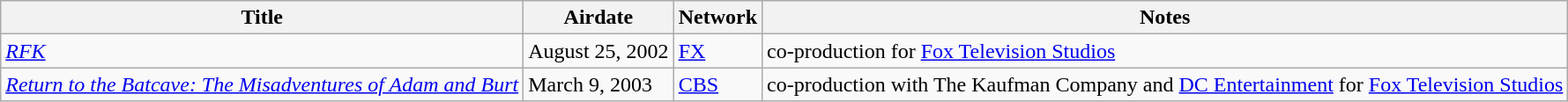<table class="wikitable sortable">
<tr>
<th>Title</th>
<th>Airdate</th>
<th>Network</th>
<th>Notes</th>
</tr>
<tr>
<td><em><a href='#'>RFK</a></em></td>
<td>August 25, 2002</td>
<td><a href='#'>FX</a></td>
<td>co-production for <a href='#'>Fox Television Studios</a></td>
</tr>
<tr>
<td><em><a href='#'>Return to the Batcave: The Misadventures of Adam and Burt</a></em></td>
<td>March 9, 2003</td>
<td><a href='#'>CBS</a></td>
<td>co-production with The Kaufman Company and <a href='#'>DC Entertainment</a> for <a href='#'>Fox Television Studios</a></td>
</tr>
</table>
